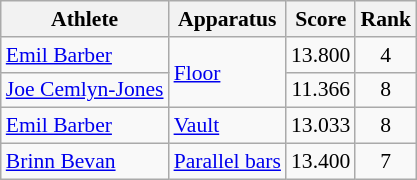<table class=wikitable style=font-size:90%;text-align:center>
<tr>
<th>Athlete</th>
<th>Apparatus</th>
<th>Score</th>
<th>Rank</th>
</tr>
<tr align=center>
<td align=left><a href='#'>Emil Barber</a></td>
<td align=left rowspan=2><a href='#'>Floor</a></td>
<td>13.800</td>
<td>4</td>
</tr>
<tr>
<td align=left><a href='#'>Joe Cemlyn-Jones</a></td>
<td>11.366</td>
<td>8</td>
</tr>
<tr>
<td align=left><a href='#'>Emil Barber</a></td>
<td align=left><a href='#'>Vault</a></td>
<td>13.033</td>
<td>8</td>
</tr>
<tr>
<td align=left><a href='#'>Brinn Bevan</a></td>
<td align=left><a href='#'>Parallel bars</a></td>
<td>13.400</td>
<td>7</td>
</tr>
</table>
